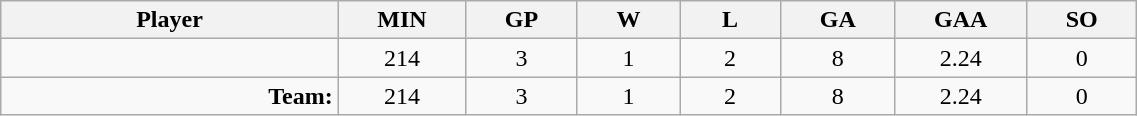<table class="wikitable sortable" width="60%">
<tr>
<th bgcolor="#DDDDFF" width="10%">Player</th>
<th width="3%" bgcolor="#DDDDFF" title="Minutes played">MIN</th>
<th width="3%" bgcolor="#DDDDFF" title="Games played in">GP</th>
<th width="3%" bgcolor="#DDDDFF" title="Games played in">W</th>
<th width="3%" bgcolor="#DDDDFF"title="Games played in">L</th>
<th width="3%" bgcolor="#DDDDFF" title="Goals against">GA</th>
<th width="3%" bgcolor="#DDDDFF" title="Goals against average">GAA</th>
<th width="3%" bgcolor="#DDDDFF" title="Shut-outs">SO</th>
</tr>
<tr align="center">
<td align="right"></td>
<td>214</td>
<td>3</td>
<td>1</td>
<td>2</td>
<td>8</td>
<td>2.24</td>
<td>0</td>
</tr>
<tr align="center">
<td align="right"><strong>Team:</strong></td>
<td>214</td>
<td>3</td>
<td>1</td>
<td>2</td>
<td>8</td>
<td>2.24</td>
<td>0</td>
</tr>
</table>
